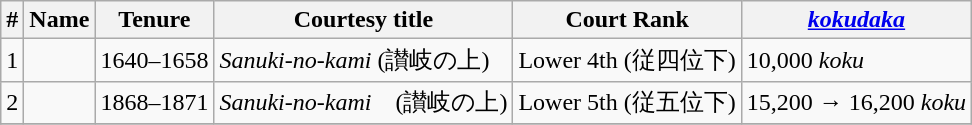<table class=wikitable>
<tr>
<th>#</th>
<th>Name</th>
<th>Tenure</th>
<th>Courtesy title</th>
<th>Court Rank</th>
<th><em><a href='#'>kokudaka</a></em></th>
</tr>
<tr>
<td>1</td>
<td></td>
<td>1640–1658</td>
<td><em>Sanuki-no-kami</em> (讃岐の上)</td>
<td>Lower 4th (従四位下)</td>
<td>10,000 <em>koku</em></td>
</tr>
<tr>
<td>2</td>
<td></td>
<td>1868–1871</td>
<td><em>Sanuki-no-kami　</em>(讃岐の上)</td>
<td>Lower 5th (従五位下)</td>
<td>15,200 → 16,200 <em>koku</em></td>
</tr>
<tr>
</tr>
</table>
